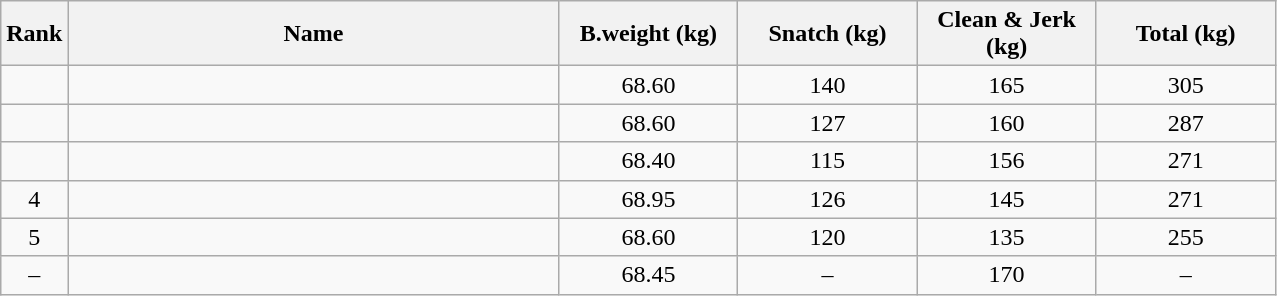<table class="wikitable" style="text-align:center;">
<tr>
<th>Rank</th>
<th style="width:20em;">Name</th>
<th style="width:7em;">B.weight (kg)</th>
<th style="width:7em;">Snatch (kg)</th>
<th style="width:7em;">Clean & Jerk (kg)</th>
<th style="width:7em;">Total (kg)</th>
</tr>
<tr>
<td></td>
<td align=left></td>
<td>68.60</td>
<td>140</td>
<td>165</td>
<td>305</td>
</tr>
<tr>
<td></td>
<td align=left></td>
<td>68.60</td>
<td>127</td>
<td>160</td>
<td>287</td>
</tr>
<tr>
<td></td>
<td align=left></td>
<td>68.40</td>
<td>115</td>
<td>156</td>
<td>271</td>
</tr>
<tr>
<td>4</td>
<td align=left></td>
<td>68.95</td>
<td>126</td>
<td>145</td>
<td>271</td>
</tr>
<tr>
<td>5</td>
<td align=left></td>
<td>68.60</td>
<td>120</td>
<td>135</td>
<td>255</td>
</tr>
<tr>
<td>–</td>
<td align=left></td>
<td>68.45</td>
<td>–</td>
<td>170</td>
<td>–</td>
</tr>
</table>
